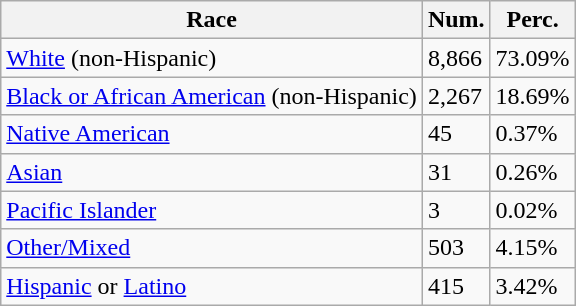<table class="wikitable">
<tr>
<th>Race</th>
<th>Num.</th>
<th>Perc.</th>
</tr>
<tr>
<td><a href='#'>White</a> (non-Hispanic)</td>
<td>8,866</td>
<td>73.09%</td>
</tr>
<tr>
<td><a href='#'>Black or African American</a> (non-Hispanic)</td>
<td>2,267</td>
<td>18.69%</td>
</tr>
<tr>
<td><a href='#'>Native American</a></td>
<td>45</td>
<td>0.37%</td>
</tr>
<tr>
<td><a href='#'>Asian</a></td>
<td>31</td>
<td>0.26%</td>
</tr>
<tr>
<td><a href='#'>Pacific Islander</a></td>
<td>3</td>
<td>0.02%</td>
</tr>
<tr>
<td><a href='#'>Other/Mixed</a></td>
<td>503</td>
<td>4.15%</td>
</tr>
<tr>
<td><a href='#'>Hispanic</a> or <a href='#'>Latino</a></td>
<td>415</td>
<td>3.42%</td>
</tr>
</table>
